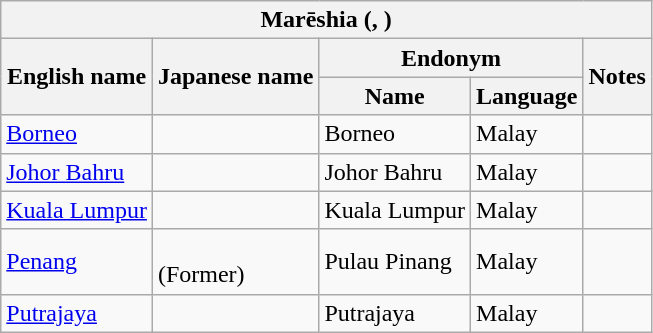<table class="wikitable sortable">
<tr>
<th colspan="5"> Marēshia (, )</th>
</tr>
<tr>
<th rowspan="2">English name</th>
<th rowspan="2">Japanese name</th>
<th colspan="2">Endonym</th>
<th rowspan="2">Notes</th>
</tr>
<tr>
<th>Name</th>
<th>Language</th>
</tr>
<tr>
<td><a href='#'>Borneo</a></td>
<td></td>
<td>Borneo</td>
<td>Malay</td>
<td></td>
</tr>
<tr>
<td><a href='#'>Johor Bahru</a></td>
<td></td>
<td>Johor Bahru</td>
<td>Malay</td>
<td></td>
</tr>
<tr>
<td><a href='#'>Kuala Lumpur</a></td>
<td></td>
<td>Kuala Lumpur</td>
<td>Malay</td>
<td></td>
</tr>
<tr>
<td><a href='#'>Penang</a></td>
<td><br> (Former)</td>
<td>Pulau Pinang</td>
<td>Malay</td>
<td></td>
</tr>
<tr>
<td><a href='#'>Putrajaya</a></td>
<td></td>
<td>Putrajaya</td>
<td>Malay</td>
<td></td>
</tr>
</table>
